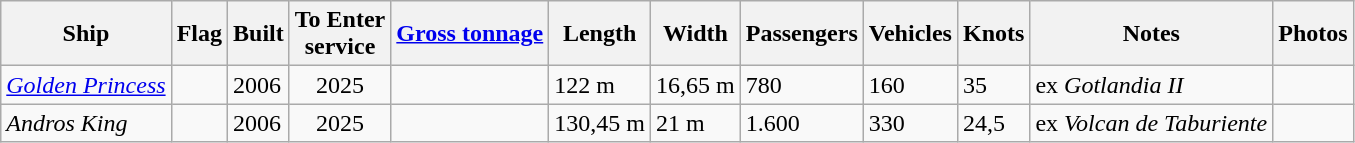<table class="wikitable">
<tr>
<th>Ship</th>
<th>Flag</th>
<th>Built</th>
<th>To Enter<br>service</th>
<th><a href='#'>Gross tonnage</a></th>
<th>Length</th>
<th>Width</th>
<th>Passengers</th>
<th>Vehicles</th>
<th>Knots</th>
<th>Notes</th>
<th>Photos</th>
</tr>
<tr>
<td><a href='#'><em>Golden Princess</em></a></td>
<td></td>
<td>2006</td>
<td align="Center">2025</td>
<td></td>
<td>122 m</td>
<td>16,65 m</td>
<td>780</td>
<td>160</td>
<td>35</td>
<td>ex <em>Gotlandia II</em></td>
<td></td>
</tr>
<tr>
<td><em>Andros King</em></td>
<td></td>
<td>2006</td>
<td align="Center">2025</td>
<td></td>
<td>130,45 m</td>
<td>21 m</td>
<td>1.600</td>
<td>330</td>
<td>24,5</td>
<td>ex <em>Volcan de Taburiente</em></td>
<td></td>
</tr>
</table>
